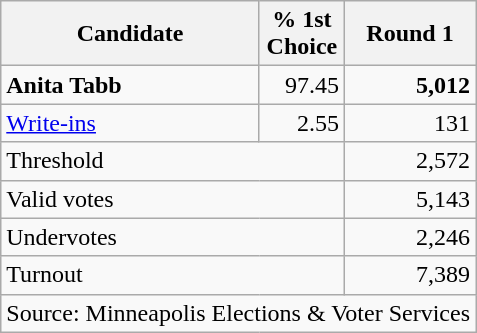<table class="wikitable">
<tr>
<th style="width:165px">Candidate</th>
<th>% 1st<br>Choice</th>
<th style="width:80px">Round 1</th>
</tr>
<tr>
<td><strong>Anita Tabb</strong></td>
<td align="right">97.45</td>
<td align="right"><strong>5,012</strong></td>
</tr>
<tr>
<td><a href='#'>Write-ins</a></td>
<td align="right">2.55</td>
<td align="right">131</td>
</tr>
<tr>
<td colspan="2">Threshold</td>
<td align="right">2,572</td>
</tr>
<tr>
<td colspan="2">Valid votes</td>
<td align="right">5,143</td>
</tr>
<tr>
<td colspan="2">Undervotes</td>
<td align="right">2,246</td>
</tr>
<tr>
<td colspan="2">Turnout</td>
<td align="right">7,389</td>
</tr>
<tr>
<td colspan="3">Source: Minneapolis Elections & Voter Services</td>
</tr>
</table>
